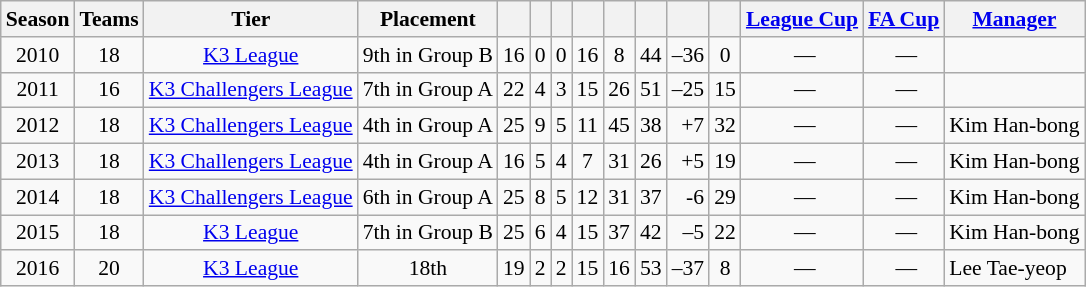<table class="wikitable" style="text-align: center; font-size:90%;">
<tr>
<th>Season</th>
<th>Teams</th>
<th>Tier</th>
<th>Placement</th>
<th></th>
<th></th>
<th></th>
<th></th>
<th></th>
<th></th>
<th></th>
<th></th>
<th><a href='#'>League Cup</a></th>
<th><a href='#'>FA Cup</a></th>
<th><a href='#'>Manager</a></th>
</tr>
<tr>
<td>2010</td>
<td>18</td>
<td><a href='#'>K3 League</a></td>
<td>9th in Group B</td>
<td>16</td>
<td>0</td>
<td>0</td>
<td>16</td>
<td>8</td>
<td>44</td>
<td align=right>–36</td>
<td>0</td>
<td> —</td>
<td> —</td>
<td align=left></td>
</tr>
<tr>
<td>2011</td>
<td>16</td>
<td><a href='#'>K3 Challengers League</a></td>
<td>7th in Group A</td>
<td>22</td>
<td>4</td>
<td>3</td>
<td>15</td>
<td>26</td>
<td>51</td>
<td align=right>–25</td>
<td>15</td>
<td> —</td>
<td> —</td>
<td align=left></td>
</tr>
<tr>
<td>2012</td>
<td>18</td>
<td><a href='#'>K3 Challengers League</a></td>
<td>4th in Group A</td>
<td>25</td>
<td>9</td>
<td>5</td>
<td>11</td>
<td>45</td>
<td>38</td>
<td align=right>+7</td>
<td>32</td>
<td> —</td>
<td> —</td>
<td align=left>Kim Han-bong</td>
</tr>
<tr>
<td>2013</td>
<td>18</td>
<td><a href='#'>K3 Challengers League</a></td>
<td>4th in Group A</td>
<td>16</td>
<td>5</td>
<td>4</td>
<td>7</td>
<td>31</td>
<td>26</td>
<td align=right>+5</td>
<td>19</td>
<td> —</td>
<td> —</td>
<td align=left>Kim Han-bong</td>
</tr>
<tr>
<td>2014</td>
<td>18</td>
<td><a href='#'>K3 Challengers League</a></td>
<td>6th in Group A</td>
<td>25</td>
<td>8</td>
<td>5</td>
<td>12</td>
<td>31</td>
<td>37</td>
<td align=right>-6</td>
<td>29</td>
<td> —</td>
<td> —</td>
<td align=left>Kim Han-bong</td>
</tr>
<tr>
<td>2015</td>
<td>18</td>
<td><a href='#'>K3 League</a></td>
<td>7th in Group B</td>
<td>25</td>
<td>6</td>
<td>4</td>
<td>15</td>
<td>37</td>
<td>42</td>
<td align=right>–5</td>
<td>22</td>
<td> —</td>
<td> —</td>
<td align=left>Kim Han-bong</td>
</tr>
<tr>
<td>2016</td>
<td>20</td>
<td><a href='#'>K3 League</a></td>
<td>18th</td>
<td>19</td>
<td>2</td>
<td>2</td>
<td>15</td>
<td>16</td>
<td>53</td>
<td align=right>–37</td>
<td>8</td>
<td> —</td>
<td> —</td>
<td align=left>Lee Tae-yeop</td>
</tr>
</table>
